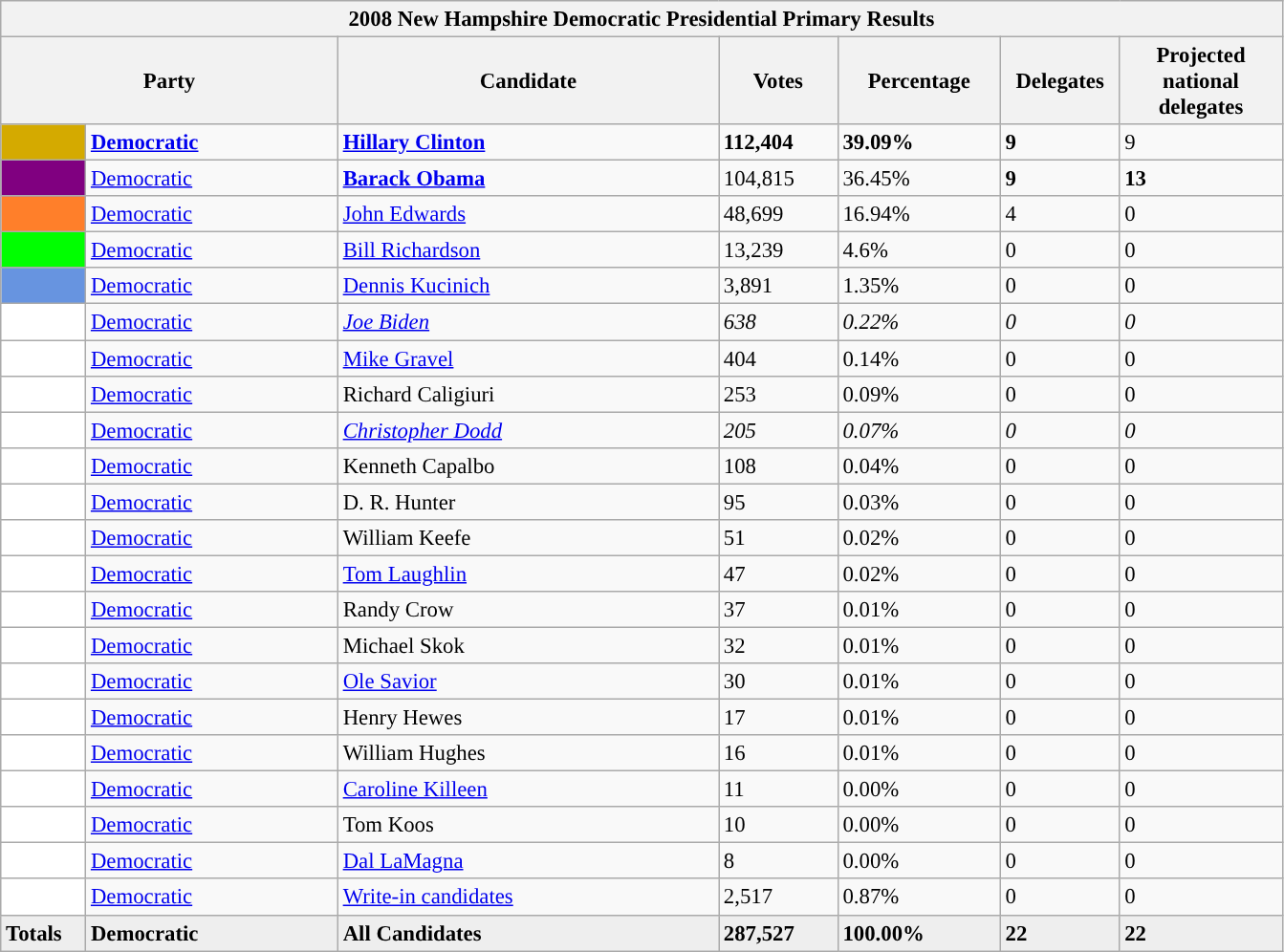<table class="wikitable" style="font-size:95%;">
<tr>
<th colspan="7">2008 New Hampshire Democratic Presidential Primary Results</th>
</tr>
<tr>
<th colspan="2" style="width: 15em">Party</th>
<th style="width: 17em">Candidate</th>
<th style="width: 5em">Votes</th>
<th style="width: 7em">Percentage</th>
<th style="width: 5em">Delegates</th>
<th style="width: 7em">Projected national delegates</th>
</tr>
<tr>
<th style="background-color:#D4AA00; width: 3px"></th>
<td style="width: 130px"><strong><a href='#'>Democratic</a></strong></td>
<td align="left"><strong><a href='#'>Hillary Clinton</a></strong></td>
<td><strong>112,404</strong></td>
<td><strong>39.09%</strong></td>
<td><strong>9</strong></td>
<td>9</td>
</tr>
<tr>
<th style="background-color:#800080; width: 3px"></th>
<td style="width: 130px"><a href='#'>Democratic</a></td>
<td><strong><a href='#'>Barack Obama</a></strong></td>
<td align="left">104,815</td>
<td align="left">36.45%</td>
<td align="left"><strong>9</strong></td>
<td align="left'"><strong>13</strong></td>
</tr>
<tr>
<th style="background-color:#FF7F2A; width: 3px"></th>
<td style="width: 130px"><a href='#'>Democratic</a></td>
<td align="left"><a href='#'>John Edwards</a></td>
<td>48,699</td>
<td>16.94%</td>
<td>4</td>
<td>0</td>
</tr>
<tr>
<th style="background-color:#00FF00; width: 3px"></th>
<td style="width: 130px"><a href='#'>Democratic</a></td>
<td align="left"><a href='#'>Bill Richardson</a></td>
<td>13,239</td>
<td>4.6%</td>
<td>0</td>
<td>0</td>
</tr>
<tr>
<th style="background-color:#6794e0; width: 3px"></th>
<td style="width: 130px"><a href='#'>Democratic</a></td>
<td align="left"><a href='#'>Dennis Kucinich</a></td>
<td>3,891</td>
<td>1.35%</td>
<td>0</td>
<td>0</td>
</tr>
<tr>
<th style="background-color:#ffffff; width: 3px"></th>
<td style="width: 130px"><a href='#'>Democratic</a></td>
<td align="left"><em><a href='#'>Joe Biden</a></em></td>
<td><em>638</em></td>
<td><em>0.22%</em></td>
<td><em>0</em></td>
<td><em>0</em></td>
</tr>
<tr>
<th style="background-color:#ffffff; width: 3px"></th>
<td style="width: 130px"><a href='#'>Democratic</a></td>
<td align="left"><a href='#'>Mike Gravel</a></td>
<td>404</td>
<td>0.14%</td>
<td>0</td>
<td>0</td>
</tr>
<tr>
<th style="background-color:#ffffff; width: 3px"></th>
<td style="width: 130px"><a href='#'>Democratic</a></td>
<td align="left">Richard Caligiuri</td>
<td>253</td>
<td>0.09%</td>
<td>0</td>
<td>0</td>
</tr>
<tr>
<th style="background-color:#ffffff; width: 3px"></th>
<td style="width: 130px"><a href='#'>Democratic</a></td>
<td align="left"><em><a href='#'>Christopher Dodd</a></em></td>
<td><em>205</em></td>
<td><em>0.07%</em></td>
<td><em>0</em></td>
<td><em>0</em></td>
</tr>
<tr>
<th style="background-color:#ffffff; width: 3px"></th>
<td style="width: 130px"><a href='#'>Democratic</a></td>
<td align="left">Kenneth Capalbo</td>
<td>108</td>
<td>0.04%</td>
<td>0</td>
<td>0</td>
</tr>
<tr>
<th style="background-color:#ffffff; width: 3px"></th>
<td style="width: 130px"><a href='#'>Democratic</a></td>
<td align="left">D. R. Hunter</td>
<td>95</td>
<td>0.03%</td>
<td>0</td>
<td>0</td>
</tr>
<tr>
<th style="background-color:#ffffff; width: 3px"></th>
<td style="width: 130px"><a href='#'>Democratic</a></td>
<td align="left">William Keefe</td>
<td>51</td>
<td>0.02%</td>
<td>0</td>
<td>0</td>
</tr>
<tr>
<th style="background-color:#ffffff; width: 3px"></th>
<td style="width: 130px"><a href='#'>Democratic</a></td>
<td align="left"><a href='#'>Tom Laughlin</a></td>
<td>47</td>
<td>0.02%</td>
<td>0</td>
<td>0</td>
</tr>
<tr>
<th style="background-color:#ffffff; width: 3px"></th>
<td style="width: 130px"><a href='#'>Democratic</a></td>
<td align="left">Randy Crow</td>
<td>37</td>
<td>0.01%</td>
<td>0</td>
<td>0</td>
</tr>
<tr>
<th style="background-color:#ffffff; width: 3px"></th>
<td style="width: 130px"><a href='#'>Democratic</a></td>
<td align="left">Michael Skok</td>
<td>32</td>
<td>0.01%</td>
<td>0</td>
<td>0</td>
</tr>
<tr>
<th style="background-color:#ffffff; width: 3px"></th>
<td style="width: 130px"><a href='#'>Democratic</a></td>
<td align="left"><a href='#'>Ole Savior</a></td>
<td>30</td>
<td>0.01%</td>
<td>0</td>
<td>0</td>
</tr>
<tr>
<th style="background-color:#ffffff; width: 3px"></th>
<td style="width: 130px"><a href='#'>Democratic</a></td>
<td align="left">Henry Hewes</td>
<td>17</td>
<td>0.01%</td>
<td>0</td>
<td>0</td>
</tr>
<tr>
<th style="background-color:#ffffff; width: 3px"></th>
<td style="width: 130px"><a href='#'>Democratic</a></td>
<td align="left">William Hughes</td>
<td>16</td>
<td>0.01%</td>
<td>0</td>
<td>0</td>
</tr>
<tr>
<th style="background-color:#ffffff; width: 3px"></th>
<td style="width: 130px"><a href='#'>Democratic</a></td>
<td align="left"><a href='#'>Caroline Killeen</a></td>
<td>11</td>
<td>0.00%</td>
<td>0</td>
<td>0</td>
</tr>
<tr>
<th style="background-color:#ffffff; width: 3px"></th>
<td style="width: 130px"><a href='#'>Democratic</a></td>
<td align="left">Tom Koos</td>
<td>10</td>
<td>0.00%</td>
<td>0</td>
<td>0</td>
</tr>
<tr>
<th style="background-color:#ffffff; width: 3px"></th>
<td style="width: 130px"><a href='#'>Democratic</a></td>
<td align="left"><a href='#'>Dal LaMagna</a></td>
<td>8</td>
<td>0.00%</td>
<td>0</td>
<td>0</td>
</tr>
<tr>
<th style="background-color:#ffffff; width: 3px"></th>
<td style="width: 130px"><a href='#'>Democratic</a></td>
<td align="left"><a href='#'>Write-in candidates</a></td>
<td>2,517</td>
<td>0.87%</td>
<td>0</td>
<td>0</td>
</tr>
<tr bgcolor="#EEEEEE" style="margin-right:0.5em">
<td><strong>Totals</strong></td>
<td><strong>Democratic</strong></td>
<td><strong>All Candidates</strong></td>
<td><strong>287,527</strong></td>
<td><strong>100.00%</strong></td>
<td><strong>22</strong></td>
<td><strong>22</strong></td>
</tr>
</table>
